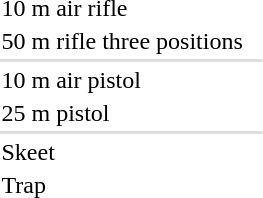<table>
<tr>
<td>10 m air rifle <br></td>
<td></td>
<td></td>
<td></td>
</tr>
<tr>
<td nowrap>50 m rifle three positions<br></td>
<td></td>
<td></td>
<td></td>
</tr>
<tr bgcolor=#dddddd>
<td colspan=4></td>
</tr>
<tr>
<td>10 m air pistol <br></td>
<td></td>
<td></td>
<td></td>
</tr>
<tr>
<td>25 m pistol <br></td>
<td></td>
<td nowrap></td>
<td nowrap></td>
</tr>
<tr bgcolor=#dddddd>
<td colspan=4></td>
</tr>
<tr>
<td>Skeet <br></td>
<td></td>
<td></td>
<td></td>
</tr>
<tr>
<td>Trap <br></td>
<td nowrap></td>
<td></td>
<td></td>
</tr>
</table>
